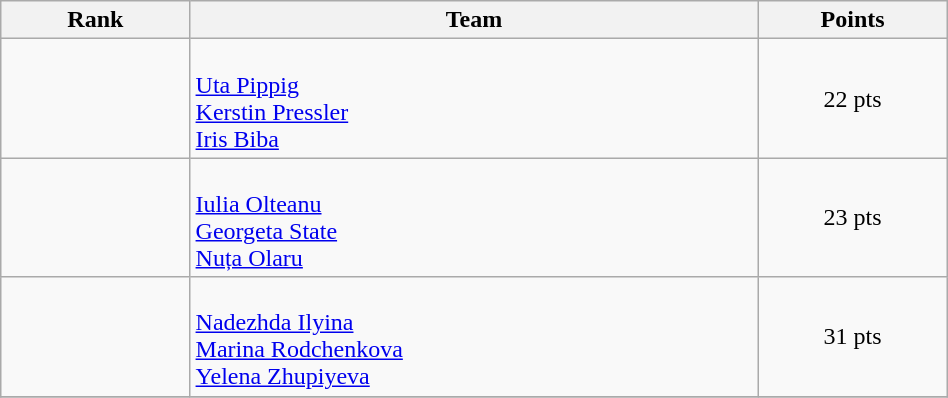<table class="wikitable" style="text-align:center;" width="50%">
<tr>
<th width=10%>Rank</th>
<th width=30%>Team</th>
<th width=10%>Points</th>
</tr>
<tr>
<td></td>
<td align=left><br><a href='#'>Uta Pippig</a><br><a href='#'>Kerstin Pressler</a><br><a href='#'>Iris Biba</a></td>
<td>22 pts</td>
</tr>
<tr>
<td></td>
<td align=left><br><a href='#'>Iulia Olteanu</a><br><a href='#'>Georgeta State</a><br><a href='#'>Nuța Olaru</a></td>
<td>23 pts</td>
</tr>
<tr>
<td></td>
<td align=left><br><a href='#'>Nadezhda Ilyina</a><br><a href='#'>Marina Rodchenkova</a><br><a href='#'>Yelena Zhupiyeva</a></td>
<td>31 pts</td>
</tr>
<tr>
</tr>
</table>
